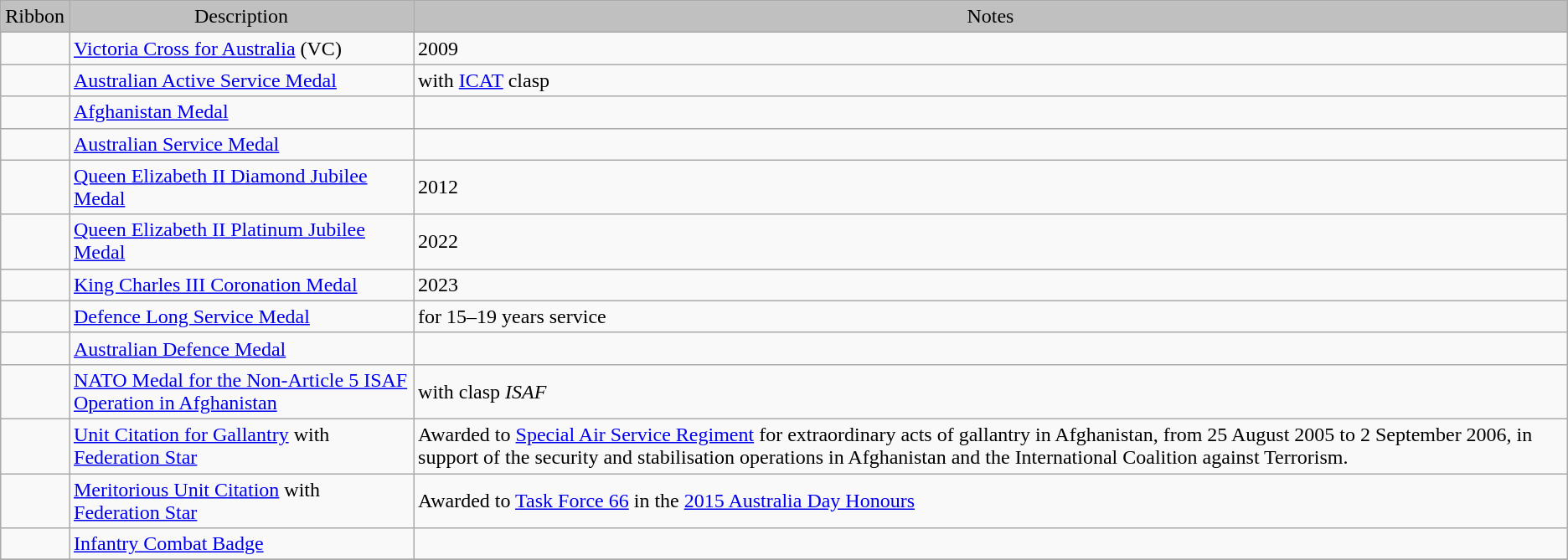<table class="wikitable">
<tr style="background:silver;" align="center">
<td>Ribbon</td>
<td>Description</td>
<td>Notes</td>
</tr>
<tr>
<td></td>
<td><a href='#'>Victoria Cross for Australia</a> (VC)</td>
<td>2009</td>
</tr>
<tr>
<td></td>
<td><a href='#'>Australian Active Service Medal</a></td>
<td>with <a href='#'>ICAT</a> clasp</td>
</tr>
<tr>
<td></td>
<td><a href='#'>Afghanistan Medal</a></td>
<td></td>
</tr>
<tr>
<td></td>
<td><a href='#'>Australian Service Medal</a></td>
<td></td>
</tr>
<tr>
<td></td>
<td><a href='#'>Queen Elizabeth II Diamond Jubilee Medal</a></td>
<td>2012</td>
</tr>
<tr>
<td></td>
<td><a href='#'>Queen Elizabeth II Platinum Jubilee Medal</a></td>
<td>2022</td>
</tr>
<tr>
<td></td>
<td><a href='#'>King Charles III Coronation Medal</a></td>
<td>2023</td>
</tr>
<tr>
<td></td>
<td><a href='#'>Defence Long Service Medal</a></td>
<td>for 15–19 years service</td>
</tr>
<tr>
<td></td>
<td><a href='#'>Australian Defence Medal</a></td>
<td></td>
</tr>
<tr>
<td></td>
<td><a href='#'>NATO Medal for the Non-Article 5 ISAF Operation in Afghanistan</a></td>
<td>with clasp <em>ISAF</em></td>
</tr>
<tr>
<td></td>
<td><a href='#'>Unit Citation for Gallantry</a> with <a href='#'>Federation Star</a></td>
<td>Awarded to <a href='#'>Special Air Service Regiment</a> for extraordinary acts of gallantry in Afghanistan, from 25 August 2005 to 2 September 2006, in support of the security and stabilisation operations in Afghanistan and the International Coalition against Terrorism.</td>
</tr>
<tr>
<td></td>
<td><a href='#'>Meritorious Unit Citation</a> with <a href='#'>Federation Star</a></td>
<td>Awarded to <a href='#'>Task Force 66</a> in the <a href='#'>2015 Australia Day Honours</a></td>
</tr>
<tr>
<td></td>
<td><a href='#'>Infantry Combat Badge</a></td>
<td></td>
</tr>
<tr>
</tr>
</table>
